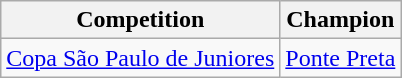<table class="wikitable">
<tr>
<th>Competition</th>
<th>Champion</th>
</tr>
<tr>
<td><a href='#'>Copa São Paulo de Juniores</a></td>
<td><a href='#'>Ponte Preta</a></td>
</tr>
</table>
